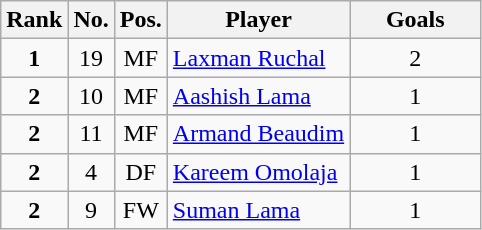<table class="wikitable sortable alternance" style="text-align:center">
<tr>
<th>Rank</th>
<th>No.</th>
<th>Pos.</th>
<th>Player</th>
<th width="80">Goals</th>
</tr>
<tr>
<td><strong>1</strong></td>
<td>19</td>
<td>MF</td>
<td style="text-align:left"> <a href='#'>Laxman Ruchal</a></td>
<td>2</td>
</tr>
<tr>
<td><strong>2</strong></td>
<td>10</td>
<td>MF</td>
<td style="text-align:left"> <a href='#'>Aashish Lama</a></td>
<td>1</td>
</tr>
<tr>
<td><strong>2</strong></td>
<td>11</td>
<td>MF</td>
<td style="text-align:left"> <a href='#'>Armand Beaudim</a></td>
<td>1</td>
</tr>
<tr>
<td><strong>2</strong></td>
<td>4</td>
<td>DF</td>
<td style="text-align:left"> <a href='#'>Kareem Omolaja</a></td>
<td>1</td>
</tr>
<tr>
<td><strong>2</strong></td>
<td>9</td>
<td>FW</td>
<td style="text-align:left"> <a href='#'>Suman Lama</a></td>
<td>1</td>
</tr>
</table>
